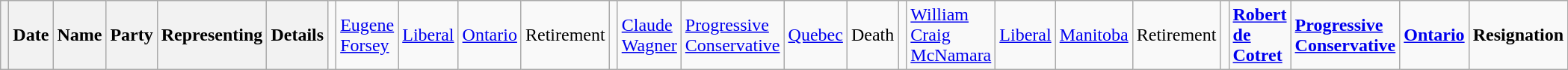<table class="sortable wikitable">
<tr>
<th class="unsortable"></th>
<th>Date</th>
<th>Name</th>
<th>Party</th>
<th>Representing</th>
<th>Details<br></th>
<td></td>
<td><a href='#'>Eugene Forsey</a></td>
<td><a href='#'>Liberal</a></td>
<td><a href='#'>Ontario</a></td>
<td>Retirement<br></td>
<td></td>
<td><a href='#'>Claude Wagner</a></td>
<td><a href='#'>Progressive Conservative</a></td>
<td><a href='#'>Quebec</a></td>
<td>Death<br></td>
<td></td>
<td><a href='#'>William Craig McNamara</a></td>
<td><a href='#'>Liberal</a></td>
<td><a href='#'>Manitoba</a></td>
<td>Retirement<br></td>
<td><strong></strong></td>
<td><strong><a href='#'>Robert de Cotret</a></strong></td>
<td><strong><a href='#'>Progressive Conservative</a></strong></td>
<td><strong><a href='#'>Ontario</a></strong></td>
<td><strong>Resignation</strong></td>
</tr>
</table>
